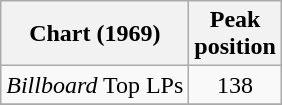<table class="wikitable">
<tr>
<th>Chart (1969)</th>
<th>Peak<br>position</th>
</tr>
<tr>
<td><em>Billboard</em> Top LPs</td>
<td align="center">138</td>
</tr>
<tr>
</tr>
</table>
